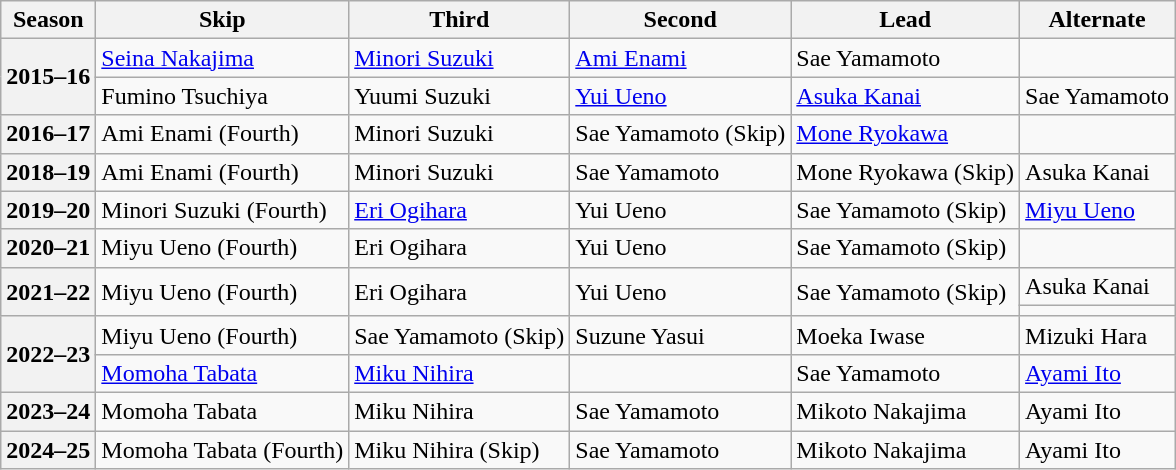<table class="wikitable">
<tr>
<th scope="col">Season</th>
<th scope="col">Skip</th>
<th scope="col">Third</th>
<th scope="col">Second</th>
<th scope="col">Lead</th>
<th scope="col">Alternate</th>
</tr>
<tr>
<th rowspan="2" scope="row">2015–16</th>
<td><a href='#'>Seina Nakajima</a></td>
<td><a href='#'>Minori Suzuki</a></td>
<td><a href='#'>Ami Enami</a></td>
<td>Sae Yamamoto</td>
<td></td>
</tr>
<tr>
<td>Fumino Tsuchiya</td>
<td>Yuumi Suzuki</td>
<td><a href='#'>Yui Ueno</a></td>
<td><a href='#'>Asuka Kanai</a></td>
<td>Sae Yamamoto</td>
</tr>
<tr>
<th scope="row">2016–17</th>
<td>Ami Enami (Fourth)</td>
<td>Minori Suzuki</td>
<td>Sae Yamamoto (Skip)</td>
<td><a href='#'>Mone Ryokawa</a></td>
<td></td>
</tr>
<tr>
<th scope="row">2018–19</th>
<td>Ami Enami (Fourth)</td>
<td>Minori Suzuki</td>
<td>Sae Yamamoto</td>
<td>Mone Ryokawa (Skip)</td>
<td>Asuka Kanai</td>
</tr>
<tr>
<th scope="row">2019–20</th>
<td>Minori Suzuki (Fourth)</td>
<td><a href='#'>Eri Ogihara</a></td>
<td>Yui Ueno</td>
<td>Sae Yamamoto (Skip)</td>
<td><a href='#'>Miyu Ueno</a></td>
</tr>
<tr>
<th scope="row">2020–21</th>
<td>Miyu Ueno (Fourth)</td>
<td>Eri Ogihara</td>
<td>Yui Ueno</td>
<td>Sae Yamamoto (Skip)</td>
<td></td>
</tr>
<tr>
<th rowspan="2" scope="row">2021–22</th>
<td rowspan=2>Miyu Ueno (Fourth)</td>
<td rowspan=2>Eri Ogihara</td>
<td rowspan=2>Yui Ueno</td>
<td rowspan=2>Sae Yamamoto (Skip)</td>
<td>Asuka Kanai</td>
</tr>
<tr>
<td></td>
</tr>
<tr>
<th rowspan="2" scope="row">2022–23</th>
<td>Miyu Ueno (Fourth)</td>
<td>Sae Yamamoto (Skip)</td>
<td>Suzune Yasui</td>
<td>Moeka Iwase</td>
<td>Mizuki Hara</td>
</tr>
<tr>
<td><a href='#'>Momoha Tabata</a></td>
<td><a href='#'>Miku Nihira</a></td>
<td></td>
<td>Sae Yamamoto</td>
<td><a href='#'>Ayami Ito</a></td>
</tr>
<tr>
<th scope="row">2023–24</th>
<td>Momoha Tabata</td>
<td>Miku Nihira</td>
<td>Sae Yamamoto</td>
<td>Mikoto Nakajima</td>
<td>Ayami Ito</td>
</tr>
<tr>
<th scope="row">2024–25</th>
<td>Momoha Tabata (Fourth)</td>
<td>Miku Nihira (Skip)</td>
<td>Sae Yamamoto</td>
<td>Mikoto Nakajima</td>
<td>Ayami Ito</td>
</tr>
</table>
